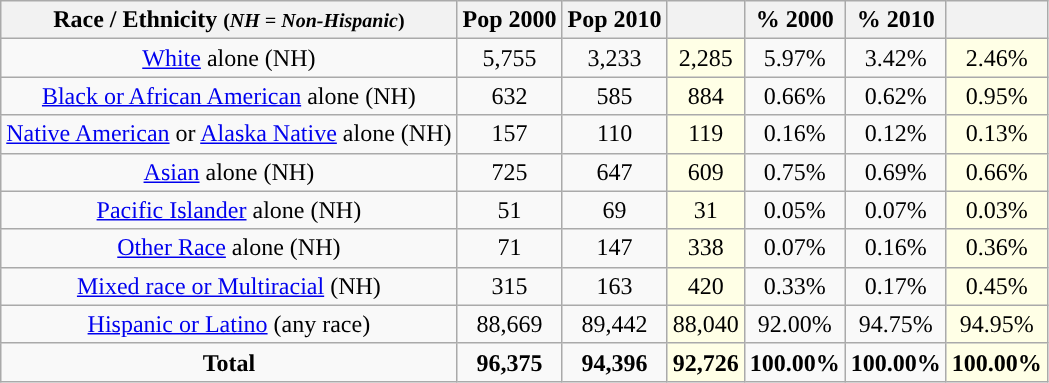<table class="wikitable" style="text-align:center;">
<tr>
<th>Race / Ethnicity <small>(<em>NH = Non-Hispanic</em>)</small></th>
<th>Pop 2000</th>
<th>Pop 2010</th>
<th></th>
<th>% 2000</th>
<th>% 2010</th>
<th></th>
</tr>
<tr>
<td><a href='#'>White</a> alone (NH)</td>
<td>5,755</td>
<td>3,233</td>
<td style='background: #ffffe6;'>2,285</td>
<td>5.97%</td>
<td>3.42%</td>
<td style='background: #ffffe6;'>2.46%</td>
</tr>
<tr>
<td><a href='#'>Black or African American</a> alone (NH)</td>
<td>632</td>
<td>585</td>
<td style='background: #ffffe6;'>884</td>
<td>0.66%</td>
<td>0.62%</td>
<td style='background: #ffffe6;'>0.95%</td>
</tr>
<tr>
<td><a href='#'>Native American</a> or <a href='#'>Alaska Native</a> alone (NH)</td>
<td>157</td>
<td>110</td>
<td style='background: #ffffe6;'>119</td>
<td>0.16%</td>
<td>0.12%</td>
<td style='background: #ffffe6;'>0.13%</td>
</tr>
<tr>
<td><a href='#'>Asian</a> alone (NH)</td>
<td>725</td>
<td>647</td>
<td style='background: #ffffe6;'>609</td>
<td>0.75%</td>
<td>0.69%</td>
<td style='background: #ffffe6;'>0.66%</td>
</tr>
<tr>
<td><a href='#'>Pacific Islander</a> alone (NH)</td>
<td>51</td>
<td>69</td>
<td style='background: #ffffe6;'>31</td>
<td>0.05%</td>
<td>0.07%</td>
<td style='background: #ffffe6;'>0.03%</td>
</tr>
<tr>
<td><a href='#'>Other Race</a> alone (NH)</td>
<td>71</td>
<td>147</td>
<td style='background: #ffffe6;'>338</td>
<td>0.07%</td>
<td>0.16%</td>
<td style='background: #ffffe6;'>0.36%</td>
</tr>
<tr>
<td><a href='#'>Mixed race or Multiracial</a> (NH)</td>
<td>315</td>
<td>163</td>
<td style='background: #ffffe6;'>420</td>
<td>0.33%</td>
<td>0.17%</td>
<td style='background: #ffffe6;'>0.45%</td>
</tr>
<tr>
<td><a href='#'>Hispanic or Latino</a> (any race)</td>
<td>88,669</td>
<td>89,442</td>
<td style='background: #ffffe6;'>88,040</td>
<td>92.00%</td>
<td>94.75%</td>
<td style='background: #ffffe6;'>94.95%</td>
</tr>
<tr>
<td><strong>Total</strong></td>
<td><strong>96,375</strong></td>
<td><strong>94,396</strong></td>
<td style='background: #ffffe6;'><strong>92,726</strong></td>
<td><strong>100.00%</strong></td>
<td><strong>100.00%</strong></td>
<td style='background: #ffffe6;'><strong>100.00%</strong></td>
</tr>
</table>
